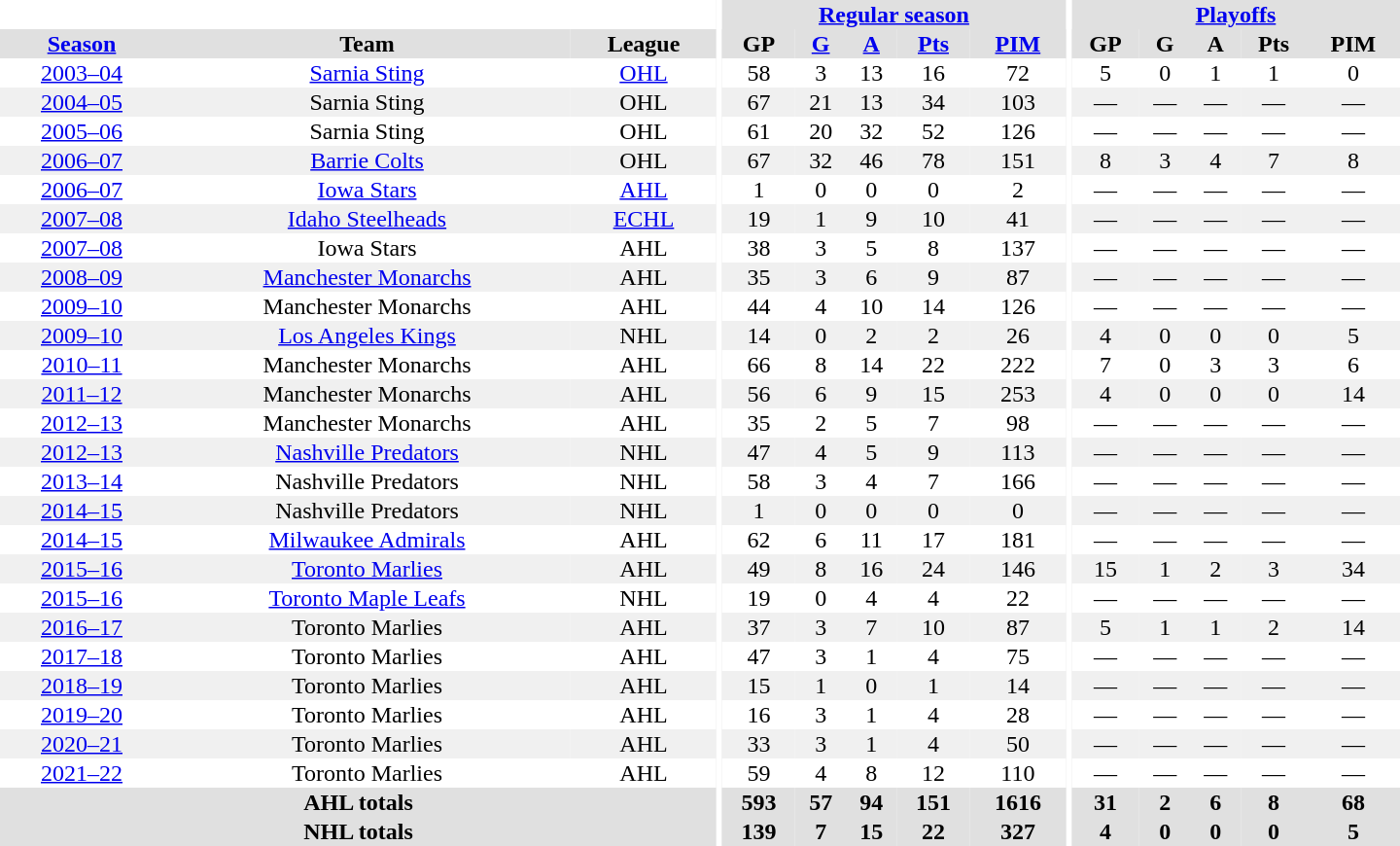<table border="0" cellpadding="1" cellspacing="0" style="text-align:center; width:60em">
<tr bgcolor="#e0e0e0">
<th colspan="3" bgcolor="#ffffff"></th>
<th rowspan="99" bgcolor="#ffffff"></th>
<th colspan="5"><a href='#'>Regular season</a></th>
<th rowspan="99" bgcolor="#ffffff"></th>
<th colspan="5"><a href='#'>Playoffs</a></th>
</tr>
<tr bgcolor="#e0e0e0">
<th><a href='#'>Season</a></th>
<th>Team</th>
<th>League</th>
<th>GP</th>
<th><a href='#'>G</a></th>
<th><a href='#'>A</a></th>
<th><a href='#'>Pts</a></th>
<th><a href='#'>PIM</a></th>
<th>GP</th>
<th>G</th>
<th>A</th>
<th>Pts</th>
<th>PIM</th>
</tr>
<tr>
<td><a href='#'>2003–04</a></td>
<td><a href='#'>Sarnia Sting</a></td>
<td><a href='#'>OHL</a></td>
<td>58</td>
<td>3</td>
<td>13</td>
<td>16</td>
<td>72</td>
<td>5</td>
<td>0</td>
<td>1</td>
<td>1</td>
<td>0</td>
</tr>
<tr bgcolor="#f0f0f0">
<td><a href='#'>2004–05</a></td>
<td>Sarnia Sting</td>
<td>OHL</td>
<td>67</td>
<td>21</td>
<td>13</td>
<td>34</td>
<td>103</td>
<td>—</td>
<td>—</td>
<td>—</td>
<td>—</td>
<td>—</td>
</tr>
<tr>
<td><a href='#'>2005–06</a></td>
<td>Sarnia Sting</td>
<td>OHL</td>
<td>61</td>
<td>20</td>
<td>32</td>
<td>52</td>
<td>126</td>
<td>—</td>
<td>—</td>
<td>—</td>
<td>—</td>
<td>—</td>
</tr>
<tr bgcolor="#f0f0f0">
<td><a href='#'>2006–07</a></td>
<td><a href='#'>Barrie Colts</a></td>
<td>OHL</td>
<td>67</td>
<td>32</td>
<td>46</td>
<td>78</td>
<td>151</td>
<td>8</td>
<td>3</td>
<td>4</td>
<td>7</td>
<td>8</td>
</tr>
<tr>
<td><a href='#'>2006–07</a></td>
<td><a href='#'>Iowa Stars</a></td>
<td><a href='#'>AHL</a></td>
<td>1</td>
<td>0</td>
<td>0</td>
<td>0</td>
<td>2</td>
<td>—</td>
<td>—</td>
<td>—</td>
<td>—</td>
<td>—</td>
</tr>
<tr bgcolor="#f0f0f0">
<td><a href='#'>2007–08</a></td>
<td><a href='#'>Idaho Steelheads</a></td>
<td><a href='#'>ECHL</a></td>
<td>19</td>
<td>1</td>
<td>9</td>
<td>10</td>
<td>41</td>
<td>—</td>
<td>—</td>
<td>—</td>
<td>—</td>
<td>—</td>
</tr>
<tr>
<td><a href='#'>2007–08</a></td>
<td>Iowa Stars</td>
<td>AHL</td>
<td>38</td>
<td>3</td>
<td>5</td>
<td>8</td>
<td>137</td>
<td>—</td>
<td>—</td>
<td>—</td>
<td>—</td>
<td>—</td>
</tr>
<tr bgcolor="#f0f0f0">
<td><a href='#'>2008–09</a></td>
<td><a href='#'>Manchester Monarchs</a></td>
<td>AHL</td>
<td>35</td>
<td>3</td>
<td>6</td>
<td>9</td>
<td>87</td>
<td>—</td>
<td>—</td>
<td>—</td>
<td>—</td>
<td>—</td>
</tr>
<tr>
<td><a href='#'>2009–10</a></td>
<td>Manchester Monarchs</td>
<td>AHL</td>
<td>44</td>
<td>4</td>
<td>10</td>
<td>14</td>
<td>126</td>
<td>—</td>
<td>—</td>
<td>—</td>
<td>—</td>
<td>—</td>
</tr>
<tr bgcolor="#f0f0f0">
<td><a href='#'>2009–10</a></td>
<td><a href='#'>Los Angeles Kings</a></td>
<td>NHL</td>
<td>14</td>
<td>0</td>
<td>2</td>
<td>2</td>
<td>26</td>
<td>4</td>
<td>0</td>
<td>0</td>
<td>0</td>
<td>5</td>
</tr>
<tr>
<td><a href='#'>2010–11</a></td>
<td>Manchester Monarchs</td>
<td>AHL</td>
<td>66</td>
<td>8</td>
<td>14</td>
<td>22</td>
<td>222</td>
<td>7</td>
<td>0</td>
<td>3</td>
<td>3</td>
<td>6</td>
</tr>
<tr bgcolor="#f0f0f0">
<td><a href='#'>2011–12</a></td>
<td>Manchester Monarchs</td>
<td>AHL</td>
<td>56</td>
<td>6</td>
<td>9</td>
<td>15</td>
<td>253</td>
<td>4</td>
<td>0</td>
<td>0</td>
<td>0</td>
<td>14</td>
</tr>
<tr>
<td><a href='#'>2012–13</a></td>
<td>Manchester Monarchs</td>
<td>AHL</td>
<td>35</td>
<td>2</td>
<td>5</td>
<td>7</td>
<td>98</td>
<td>—</td>
<td>—</td>
<td>—</td>
<td>—</td>
<td>—</td>
</tr>
<tr bgcolor="#f0f0f0">
<td><a href='#'>2012–13</a></td>
<td><a href='#'>Nashville Predators</a></td>
<td>NHL</td>
<td>47</td>
<td>4</td>
<td>5</td>
<td>9</td>
<td>113</td>
<td>—</td>
<td>—</td>
<td>—</td>
<td>—</td>
<td>—</td>
</tr>
<tr>
<td><a href='#'>2013–14</a></td>
<td>Nashville Predators</td>
<td>NHL</td>
<td>58</td>
<td>3</td>
<td>4</td>
<td>7</td>
<td>166</td>
<td>—</td>
<td>—</td>
<td>—</td>
<td>—</td>
<td>—</td>
</tr>
<tr bgcolor="#f0f0f0">
<td><a href='#'>2014–15</a></td>
<td>Nashville Predators</td>
<td>NHL</td>
<td>1</td>
<td>0</td>
<td>0</td>
<td>0</td>
<td>0</td>
<td>—</td>
<td>—</td>
<td>—</td>
<td>—</td>
<td>—</td>
</tr>
<tr>
<td><a href='#'>2014–15</a></td>
<td><a href='#'>Milwaukee Admirals</a></td>
<td>AHL</td>
<td>62</td>
<td>6</td>
<td>11</td>
<td>17</td>
<td>181</td>
<td>—</td>
<td>—</td>
<td>—</td>
<td>—</td>
<td>—</td>
</tr>
<tr bgcolor="#f0f0f0">
<td><a href='#'>2015–16</a></td>
<td><a href='#'>Toronto Marlies</a></td>
<td>AHL</td>
<td>49</td>
<td>8</td>
<td>16</td>
<td>24</td>
<td>146</td>
<td>15</td>
<td>1</td>
<td>2</td>
<td>3</td>
<td>34</td>
</tr>
<tr>
<td><a href='#'>2015–16</a></td>
<td><a href='#'>Toronto Maple Leafs</a></td>
<td>NHL</td>
<td>19</td>
<td>0</td>
<td>4</td>
<td>4</td>
<td>22</td>
<td>—</td>
<td>—</td>
<td>—</td>
<td>—</td>
<td>—</td>
</tr>
<tr bgcolor="#f0f0f0">
<td><a href='#'>2016–17</a></td>
<td>Toronto Marlies</td>
<td>AHL</td>
<td>37</td>
<td>3</td>
<td>7</td>
<td>10</td>
<td>87</td>
<td>5</td>
<td>1</td>
<td>1</td>
<td>2</td>
<td>14</td>
</tr>
<tr>
<td><a href='#'>2017–18</a></td>
<td>Toronto Marlies</td>
<td>AHL</td>
<td>47</td>
<td>3</td>
<td>1</td>
<td>4</td>
<td>75</td>
<td>—</td>
<td>—</td>
<td>—</td>
<td>—</td>
<td>—</td>
</tr>
<tr bgcolor="#f0f0f0">
<td><a href='#'>2018–19</a></td>
<td>Toronto Marlies</td>
<td>AHL</td>
<td>15</td>
<td>1</td>
<td>0</td>
<td>1</td>
<td>14</td>
<td>—</td>
<td>—</td>
<td>—</td>
<td>—</td>
<td>—</td>
</tr>
<tr>
<td><a href='#'>2019–20</a></td>
<td>Toronto Marlies</td>
<td>AHL</td>
<td>16</td>
<td>3</td>
<td>1</td>
<td>4</td>
<td>28</td>
<td>—</td>
<td>—</td>
<td>—</td>
<td>—</td>
<td>—</td>
</tr>
<tr bgcolor="#f0f0f0">
<td><a href='#'>2020–21</a></td>
<td>Toronto Marlies</td>
<td>AHL</td>
<td>33</td>
<td>3</td>
<td>1</td>
<td>4</td>
<td>50</td>
<td>—</td>
<td>—</td>
<td>—</td>
<td>—</td>
<td>—</td>
</tr>
<tr>
<td><a href='#'>2021–22</a></td>
<td>Toronto Marlies</td>
<td>AHL</td>
<td>59</td>
<td>4</td>
<td>8</td>
<td>12</td>
<td>110</td>
<td>—</td>
<td>—</td>
<td>—</td>
<td>—</td>
<td>—</td>
</tr>
<tr bgcolor="#e0e0e0">
<th colspan="3">AHL totals</th>
<th>593</th>
<th>57</th>
<th>94</th>
<th>151</th>
<th>1616</th>
<th>31</th>
<th>2</th>
<th>6</th>
<th>8</th>
<th>68</th>
</tr>
<tr bgcolor="#e0e0e0">
<th colspan="3">NHL totals</th>
<th>139</th>
<th>7</th>
<th>15</th>
<th>22</th>
<th>327</th>
<th>4</th>
<th>0</th>
<th>0</th>
<th>0</th>
<th>5</th>
</tr>
</table>
